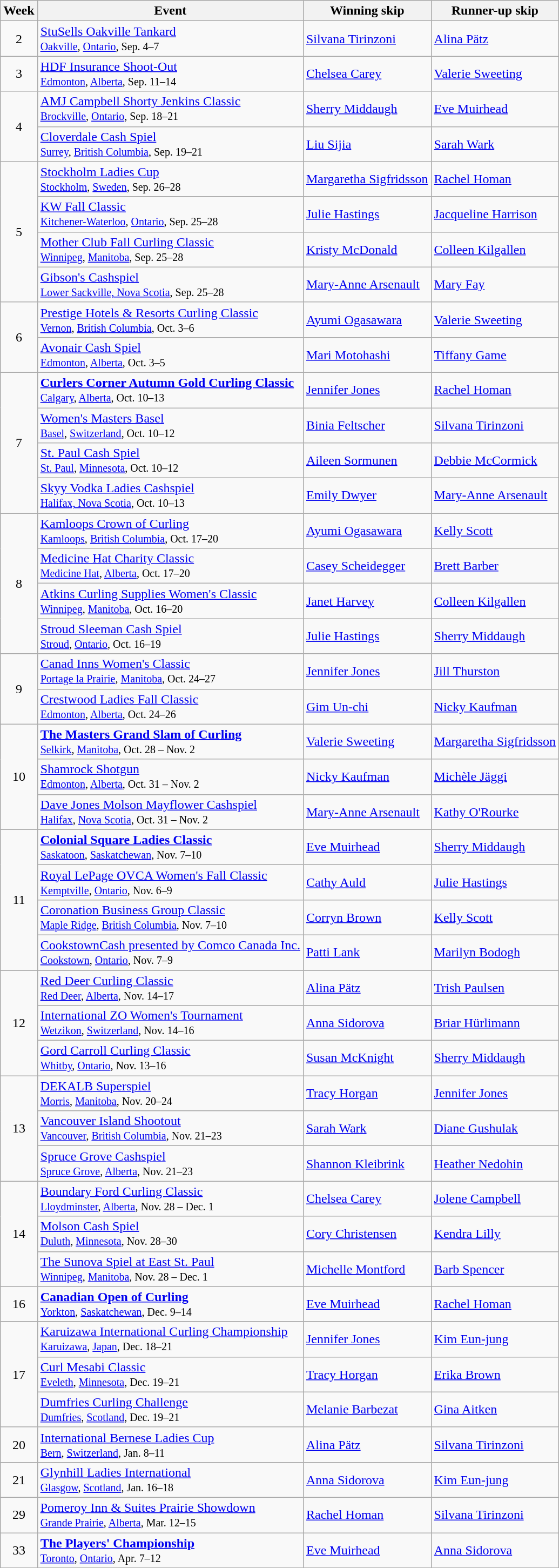<table class="wikitable">
<tr>
<th>Week</th>
<th>Event</th>
<th>Winning skip</th>
<th>Runner-up skip</th>
</tr>
<tr>
<td align=center rowspan=1>2</td>
<td><a href='#'>StuSells Oakville Tankard</a> <br> <small><a href='#'>Oakville</a>, <a href='#'>Ontario</a>, Sep. 4–7</small></td>
<td> <a href='#'>Silvana Tirinzoni</a></td>
<td> <a href='#'>Alina Pätz</a> </td>
</tr>
<tr>
<td align=center>3</td>
<td><a href='#'>HDF Insurance Shoot-Out</a> <br> <small><a href='#'>Edmonton</a>, <a href='#'>Alberta</a>, Sep. 11–14</small></td>
<td> <a href='#'>Chelsea Carey</a></td>
<td> <a href='#'>Valerie Sweeting</a></td>
</tr>
<tr>
<td align=center rowspan=2>4</td>
<td><a href='#'>AMJ Campbell Shorty Jenkins Classic</a> <br> <small><a href='#'>Brockville</a>, <a href='#'>Ontario</a>, Sep. 18–21</small></td>
<td> <a href='#'>Sherry Middaugh</a></td>
<td> <a href='#'>Eve Muirhead</a></td>
</tr>
<tr>
<td><a href='#'>Cloverdale Cash Spiel</a> <br> <small><a href='#'>Surrey</a>, <a href='#'>British Columbia</a>, Sep. 19–21</small></td>
<td> <a href='#'>Liu Sijia</a></td>
<td> <a href='#'>Sarah Wark</a></td>
</tr>
<tr>
<td align=center rowspan=4>5</td>
<td><a href='#'>Stockholm Ladies Cup</a> <br> <small><a href='#'>Stockholm</a>, <a href='#'>Sweden</a>, Sep. 26–28</small></td>
<td> <a href='#'>Margaretha Sigfridsson</a></td>
<td> <a href='#'>Rachel Homan</a></td>
</tr>
<tr>
<td><a href='#'>KW Fall Classic</a> <br> <small><a href='#'>Kitchener-Waterloo</a>, <a href='#'>Ontario</a>, Sep. 25–28</small></td>
<td> <a href='#'>Julie Hastings</a></td>
<td> <a href='#'>Jacqueline Harrison</a></td>
</tr>
<tr>
<td><a href='#'>Mother Club Fall Curling Classic</a> <br> <small><a href='#'>Winnipeg</a>, <a href='#'>Manitoba</a>, Sep. 25–28</small></td>
<td> <a href='#'>Kristy McDonald</a></td>
<td> <a href='#'>Colleen Kilgallen</a></td>
</tr>
<tr>
<td><a href='#'>Gibson's Cashspiel</a> <br> <small><a href='#'>Lower Sackville, Nova Scotia</a>, Sep. 25–28</small></td>
<td> <a href='#'>Mary-Anne Arsenault</a></td>
<td> <a href='#'>Mary Fay</a></td>
</tr>
<tr>
<td align=center rowspan=2>6</td>
<td><a href='#'>Prestige Hotels & Resorts Curling Classic</a> <br> <small><a href='#'>Vernon</a>, <a href='#'>British Columbia</a>, Oct. 3–6</small></td>
<td> <a href='#'>Ayumi Ogasawara</a></td>
<td> <a href='#'>Valerie Sweeting</a></td>
</tr>
<tr>
<td><a href='#'>Avonair Cash Spiel</a> <br> <small><a href='#'>Edmonton</a>, <a href='#'>Alberta</a>, Oct. 3–5</small></td>
<td> <a href='#'>Mari Motohashi</a></td>
<td> <a href='#'>Tiffany Game</a></td>
</tr>
<tr>
<td align=center rowspan=4>7</td>
<td><strong><a href='#'>Curlers Corner Autumn Gold Curling Classic</a></strong> <br> <small><a href='#'>Calgary</a>, <a href='#'>Alberta</a>, Oct. 10–13</small></td>
<td> <a href='#'>Jennifer Jones</a></td>
<td> <a href='#'>Rachel Homan</a></td>
</tr>
<tr>
<td><a href='#'>Women's Masters Basel</a> <br> <small><a href='#'>Basel</a>, <a href='#'>Switzerland</a>, Oct. 10–12</small></td>
<td> <a href='#'>Binia Feltscher</a></td>
<td> <a href='#'>Silvana Tirinzoni</a></td>
</tr>
<tr>
<td><a href='#'>St. Paul Cash Spiel</a> <br> <small><a href='#'>St. Paul</a>, <a href='#'>Minnesota</a>, Oct. 10–12</small></td>
<td> <a href='#'>Aileen Sormunen</a></td>
<td> <a href='#'>Debbie McCormick</a></td>
</tr>
<tr>
<td><a href='#'>Skyy Vodka Ladies Cashspiel</a> <br><small><a href='#'>Halifax, Nova Scotia</a>, Oct. 10–13</small></td>
<td> <a href='#'>Emily Dwyer</a></td>
<td> <a href='#'>Mary-Anne Arsenault</a></td>
</tr>
<tr>
<td align=center rowspan=4>8</td>
<td><a href='#'>Kamloops Crown of Curling</a> <br> <small><a href='#'>Kamloops</a>, <a href='#'>British Columbia</a>, Oct. 17–20</small></td>
<td> <a href='#'>Ayumi Ogasawara</a></td>
<td> <a href='#'>Kelly Scott</a></td>
</tr>
<tr>
<td><a href='#'>Medicine Hat Charity Classic</a> <br> <small><a href='#'>Medicine Hat</a>, <a href='#'>Alberta</a>, Oct. 17–20</small></td>
<td> <a href='#'>Casey Scheidegger</a></td>
<td> <a href='#'>Brett Barber</a></td>
</tr>
<tr>
<td><a href='#'>Atkins Curling Supplies Women's Classic</a> <br> <small><a href='#'>Winnipeg</a>, <a href='#'>Manitoba</a>, Oct. 16–20</small></td>
<td> <a href='#'>Janet Harvey</a></td>
<td> <a href='#'>Colleen Kilgallen</a></td>
</tr>
<tr>
<td><a href='#'>Stroud Sleeman Cash Spiel</a> <br> <small><a href='#'>Stroud</a>, <a href='#'>Ontario</a>, Oct. 16–19</small></td>
<td> <a href='#'>Julie Hastings</a></td>
<td> <a href='#'>Sherry Middaugh</a></td>
</tr>
<tr>
<td align=center rowspan=2>9</td>
<td><a href='#'>Canad Inns Women's Classic</a> <br> <small><a href='#'>Portage la Prairie</a>, <a href='#'>Manitoba</a>, Oct. 24–27</small></td>
<td> <a href='#'>Jennifer Jones</a></td>
<td> <a href='#'>Jill Thurston</a></td>
</tr>
<tr>
<td><a href='#'>Crestwood Ladies Fall Classic</a> <br> <small><a href='#'>Edmonton</a>, <a href='#'>Alberta</a>, Oct. 24–26</small></td>
<td> <a href='#'>Gim Un-chi</a></td>
<td> <a href='#'>Nicky Kaufman</a></td>
</tr>
<tr>
<td align=center rowspan=3>10</td>
<td><strong><a href='#'>The Masters Grand Slam of Curling</a></strong> <br> <small><a href='#'>Selkirk</a>, <a href='#'>Manitoba</a>, Oct. 28 – Nov. 2</small></td>
<td> <a href='#'>Valerie Sweeting</a></td>
<td> <a href='#'>Margaretha Sigfridsson</a></td>
</tr>
<tr>
<td><a href='#'>Shamrock Shotgun</a> <br> <small><a href='#'>Edmonton</a>, <a href='#'>Alberta</a>, Oct. 31 – Nov. 2</small></td>
<td> <a href='#'>Nicky Kaufman</a></td>
<td> <a href='#'>Michèle Jäggi</a></td>
</tr>
<tr>
<td><a href='#'>Dave Jones Molson Mayflower Cashspiel</a> <br> <small><a href='#'>Halifax</a>, <a href='#'>Nova Scotia</a>, Oct. 31 – Nov. 2</small></td>
<td> <a href='#'>Mary-Anne Arsenault</a></td>
<td> <a href='#'>Kathy O'Rourke</a></td>
</tr>
<tr>
<td align=center rowspan=4>11</td>
<td><strong><a href='#'>Colonial Square Ladies Classic</a></strong> <br> <small><a href='#'>Saskatoon</a>, <a href='#'>Saskatchewan</a>, Nov. 7–10</small></td>
<td> <a href='#'>Eve Muirhead</a></td>
<td> <a href='#'>Sherry Middaugh</a></td>
</tr>
<tr>
<td><a href='#'>Royal LePage OVCA Women's Fall Classic</a> <br> <small><a href='#'>Kemptville</a>, <a href='#'>Ontario</a>, Nov. 6–9</small></td>
<td> <a href='#'>Cathy Auld</a></td>
<td> <a href='#'>Julie Hastings</a></td>
</tr>
<tr>
<td><a href='#'>Coronation Business Group Classic</a> <br> <small><a href='#'>Maple Ridge</a>, <a href='#'>British Columbia</a>, Nov. 7–10</small></td>
<td> <a href='#'>Corryn Brown</a></td>
<td> <a href='#'>Kelly Scott</a></td>
</tr>
<tr>
<td><a href='#'>CookstownCash presented by Comco Canada Inc.</a> <br> <small><a href='#'>Cookstown</a>, <a href='#'>Ontario</a>, Nov. 7–9</small></td>
<td> <a href='#'>Patti Lank</a></td>
<td> <a href='#'>Marilyn Bodogh</a></td>
</tr>
<tr>
<td align=center rowspan=3>12</td>
<td><a href='#'>Red Deer Curling Classic</a> <br> <small><a href='#'>Red Deer</a>, <a href='#'>Alberta</a>, Nov. 14–17</small></td>
<td> <a href='#'>Alina Pätz</a></td>
<td> <a href='#'>Trish Paulsen</a></td>
</tr>
<tr>
<td><a href='#'>International ZO Women's Tournament</a> <br> <small><a href='#'>Wetzikon</a>, <a href='#'>Switzerland</a>, Nov. 14–16</small></td>
<td> <a href='#'>Anna Sidorova</a></td>
<td> <a href='#'>Briar Hürlimann</a></td>
</tr>
<tr>
<td><a href='#'>Gord Carroll Curling Classic</a> <br> <small><a href='#'>Whitby</a>, <a href='#'>Ontario</a>, Nov. 13–16</small></td>
<td> <a href='#'>Susan McKnight</a></td>
<td> <a href='#'>Sherry Middaugh</a></td>
</tr>
<tr>
<td align=center rowspan=3>13</td>
<td><a href='#'>DEKALB Superspiel</a> <br> <small><a href='#'>Morris</a>, <a href='#'>Manitoba</a>, Nov. 20–24</small></td>
<td> <a href='#'>Tracy Horgan</a></td>
<td> <a href='#'>Jennifer Jones</a></td>
</tr>
<tr>
<td><a href='#'>Vancouver Island Shootout</a> <br> <small><a href='#'>Vancouver</a>, <a href='#'>British Columbia</a>, Nov. 21–23</small></td>
<td> <a href='#'>Sarah Wark</a></td>
<td> <a href='#'>Diane Gushulak</a></td>
</tr>
<tr>
<td><a href='#'>Spruce Grove Cashspiel</a> <br> <small><a href='#'>Spruce Grove</a>, <a href='#'>Alberta</a>, Nov. 21–23</small></td>
<td> <a href='#'>Shannon Kleibrink</a></td>
<td> <a href='#'>Heather Nedohin</a></td>
</tr>
<tr>
<td align=center rowspan=3>14</td>
<td><a href='#'>Boundary Ford Curling Classic</a> <br> <small><a href='#'>Lloydminster</a>, <a href='#'>Alberta</a>, Nov. 28 – Dec. 1</small></td>
<td> <a href='#'>Chelsea Carey</a></td>
<td> <a href='#'>Jolene Campbell</a></td>
</tr>
<tr>
<td><a href='#'>Molson Cash Spiel</a> <br> <small><a href='#'>Duluth</a>, <a href='#'>Minnesota</a>, Nov. 28–30</small></td>
<td> <a href='#'>Cory Christensen</a></td>
<td> <a href='#'>Kendra Lilly</a></td>
</tr>
<tr>
<td><a href='#'>The Sunova Spiel at East St. Paul</a> <br> <small><a href='#'>Winnipeg</a>, <a href='#'>Manitoba</a>, Nov. 28 – Dec. 1</small></td>
<td> <a href='#'>Michelle Montford</a></td>
<td> <a href='#'>Barb Spencer</a></td>
</tr>
<tr>
<td align=center>16</td>
<td><strong><a href='#'>Canadian Open of Curling</a></strong> <br> <small><a href='#'>Yorkton</a>, <a href='#'>Saskatchewan</a>, Dec. 9–14</small></td>
<td> <a href='#'>Eve Muirhead</a></td>
<td> <a href='#'>Rachel Homan</a></td>
</tr>
<tr>
<td align=center rowspan=3>17</td>
<td><a href='#'>Karuizawa International Curling Championship</a> <br> <small><a href='#'>Karuizawa</a>, <a href='#'>Japan</a>, Dec. 18–21</small></td>
<td> <a href='#'>Jennifer Jones</a></td>
<td> <a href='#'>Kim Eun-jung</a></td>
</tr>
<tr>
<td><a href='#'>Curl Mesabi Classic</a> <br> <small><a href='#'>Eveleth</a>, <a href='#'>Minnesota</a>, Dec. 19–21</small></td>
<td> <a href='#'>Tracy Horgan</a></td>
<td> <a href='#'>Erika Brown</a></td>
</tr>
<tr>
<td><a href='#'>Dumfries Curling Challenge</a> <br> <small><a href='#'>Dumfries</a>, <a href='#'>Scotland</a>, Dec. 19–21</small></td>
<td> <a href='#'>Melanie Barbezat</a></td>
<td> <a href='#'>Gina Aitken</a></td>
</tr>
<tr>
<td align=center>20</td>
<td><a href='#'>International Bernese Ladies Cup</a> <br> <small><a href='#'>Bern</a>, <a href='#'>Switzerland</a>, Jan. 8–11</small></td>
<td> <a href='#'>Alina Pätz</a></td>
<td> <a href='#'>Silvana Tirinzoni</a></td>
</tr>
<tr>
<td align=center>21</td>
<td><a href='#'>Glynhill Ladies International</a> <br> <small><a href='#'>Glasgow</a>, <a href='#'>Scotland</a>, Jan. 16–18</small></td>
<td> <a href='#'>Anna Sidorova</a></td>
<td> <a href='#'>Kim Eun-jung</a></td>
</tr>
<tr>
<td align=center>29</td>
<td><a href='#'>Pomeroy Inn & Suites Prairie Showdown</a> <br> <small><a href='#'>Grande Prairie</a>, <a href='#'>Alberta</a>, Mar. 12–15</small></td>
<td> <a href='#'>Rachel Homan</a></td>
<td> <a href='#'>Silvana Tirinzoni</a></td>
</tr>
<tr>
<td align=center>33</td>
<td><strong><a href='#'>The Players' Championship</a></strong> <br> <small><a href='#'>Toronto</a>, <a href='#'>Ontario</a>, Apr. 7–12</small></td>
<td> <a href='#'>Eve Muirhead</a></td>
<td> <a href='#'>Anna Sidorova</a></td>
</tr>
</table>
